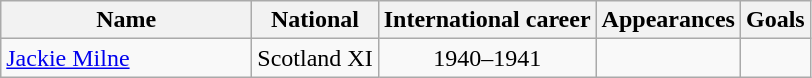<table class="wikitable sortable" style="text-align: center;">
<tr>
<th style="width:10em">Name</th>
<th>National</th>
<th>International career</th>
<th>Appearances</th>
<th>Goals</th>
</tr>
<tr>
<td align="left"><a href='#'>Jackie Milne</a></td>
<td align="left"> Scotland XI</td>
<td>1940–1941</td>
<td></td>
<td></td>
</tr>
</table>
